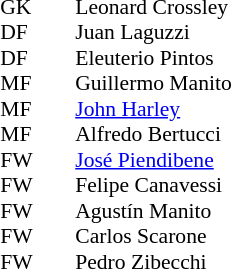<table cellspacing="0" cellpadding="0" style="font-size:90%; margin:0.2em auto;">
<tr>
<th width="25"></th>
<th width="25"></th>
</tr>
<tr>
<td>GK</td>
<td></td>
<td> Leonard Crossley</td>
</tr>
<tr>
<td>DF</td>
<td></td>
<td> Juan Laguzzi</td>
</tr>
<tr>
<td>DF</td>
<td></td>
<td> Eleuterio Pintos</td>
</tr>
<tr>
<td>MF</td>
<td></td>
<td> Guillermo Manito</td>
</tr>
<tr>
<td>MF</td>
<td></td>
<td> <a href='#'>John Harley</a></td>
</tr>
<tr>
<td>MF</td>
<td></td>
<td> Alfredo Bertucci</td>
</tr>
<tr>
<td>FW</td>
<td></td>
<td> <a href='#'>José Piendibene</a></td>
</tr>
<tr>
<td>FW</td>
<td></td>
<td> Felipe Canavessi</td>
</tr>
<tr>
<td>FW</td>
<td></td>
<td> Agustín Manito</td>
</tr>
<tr>
<td>FW</td>
<td></td>
<td> Carlos Scarone</td>
</tr>
<tr>
<td>FW</td>
<td></td>
<td> Pedro Zibecchi</td>
</tr>
</table>
